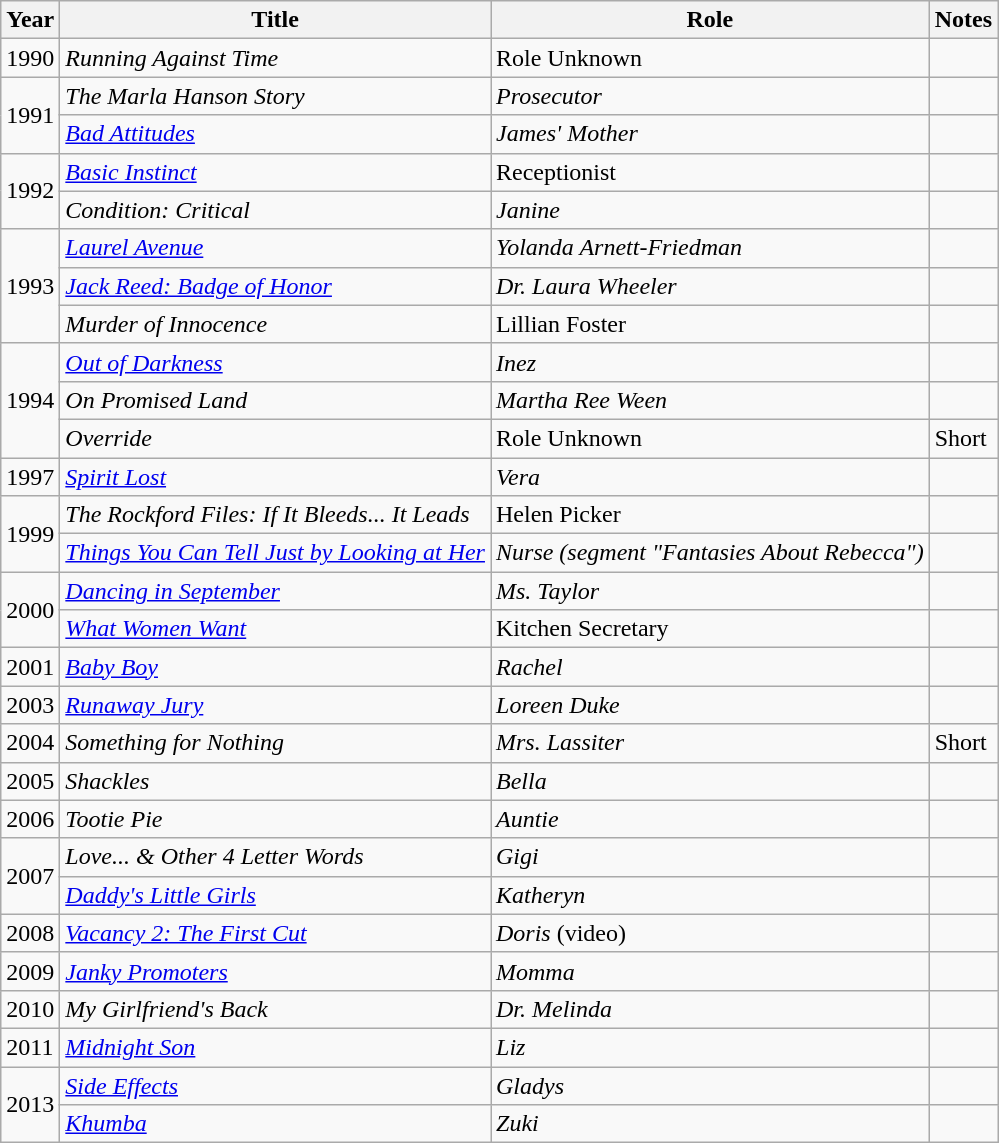<table class="wikitable sortable">
<tr>
<th>Year</th>
<th>Title</th>
<th>Role</th>
<th class="unsortable">Notes</th>
</tr>
<tr>
<td>1990</td>
<td><em>Running Against Time</em></td>
<td>Role Unknown</td>
<td></td>
</tr>
<tr>
<td rowspan="2">1991</td>
<td><em>The Marla Hanson Story</em></td>
<td><em>Prosecutor</em></td>
<td></td>
</tr>
<tr>
<td><em><a href='#'>Bad Attitudes</a></em></td>
<td><em>James' Mother</em></td>
<td></td>
</tr>
<tr>
<td rowspan="2">1992</td>
<td><em><a href='#'>Basic Instinct</a></em></td>
<td>Receptionist</td>
<td></td>
</tr>
<tr>
<td><em>Condition: Critical</em></td>
<td><em>Janine</em></td>
<td></td>
</tr>
<tr>
<td rowspan="3">1993</td>
<td><em><a href='#'>Laurel Avenue</a></em></td>
<td><em>Yolanda Arnett-Friedman</em></td>
<td></td>
</tr>
<tr>
<td><em><a href='#'>Jack Reed: Badge of Honor</a></em></td>
<td><em>Dr. Laura Wheeler</em></td>
<td></td>
</tr>
<tr>
<td><em>Murder of Innocence</em></td>
<td>Lillian Foster</td>
<td></td>
</tr>
<tr>
<td rowspan="3">1994</td>
<td><em><a href='#'>Out of Darkness</a></em></td>
<td><em>Inez</em></td>
<td></td>
</tr>
<tr>
<td><em>On Promised Land</em></td>
<td><em>Martha Ree Ween</em></td>
<td></td>
</tr>
<tr>
<td><em>Override</em></td>
<td>Role Unknown</td>
<td>Short</td>
</tr>
<tr>
<td>1997</td>
<td><em><a href='#'>Spirit Lost</a></em></td>
<td><em>Vera</em></td>
<td></td>
</tr>
<tr>
<td rowspan="2">1999</td>
<td><em>The Rockford Files: If It Bleeds... It Leads</em></td>
<td>Helen Picker</td>
<td></td>
</tr>
<tr>
<td><em><a href='#'>Things You Can Tell Just by Looking at Her</a></em></td>
<td><em>Nurse (segment "Fantasies About Rebecca")</em></td>
<td></td>
</tr>
<tr>
<td rowspan="2">2000</td>
<td><em><a href='#'>Dancing in September</a></em></td>
<td><em>Ms. Taylor</em></td>
</tr>
<tr>
<td><em><a href='#'>What Women Want</a></em></td>
<td>Kitchen Secretary</td>
<td></td>
</tr>
<tr>
<td>2001</td>
<td><em><a href='#'>Baby Boy</a></em></td>
<td><em>Rachel</em></td>
<td></td>
</tr>
<tr>
<td>2003</td>
<td><em><a href='#'>Runaway Jury</a></em></td>
<td><em>Loreen Duke</em></td>
<td></td>
</tr>
<tr>
<td>2004</td>
<td><em>Something for Nothing</em></td>
<td><em>Mrs. Lassiter</em></td>
<td>Short</td>
</tr>
<tr>
<td>2005</td>
<td><em>Shackles</em></td>
<td><em>Bella</em></td>
<td></td>
</tr>
<tr>
<td>2006</td>
<td><em>Tootie Pie</em></td>
<td><em>Auntie</em></td>
<td></td>
</tr>
<tr>
<td rowspan="2">2007</td>
<td><em>Love... & Other 4 Letter Words</em></td>
<td><em>Gigi</em></td>
<td></td>
</tr>
<tr>
<td><em><a href='#'>Daddy's Little Girls</a></em></td>
<td><em>Katheryn</em></td>
<td></td>
</tr>
<tr>
<td>2008</td>
<td><em><a href='#'>Vacancy 2: The First Cut</a></em></td>
<td><em>Doris</em> (video)</td>
<td></td>
</tr>
<tr>
<td>2009</td>
<td><em><a href='#'>Janky Promoters</a></em></td>
<td><em>Momma</em></td>
<td></td>
</tr>
<tr>
<td>2010</td>
<td><em>My Girlfriend's Back</em></td>
<td><em>Dr. Melinda</em></td>
<td></td>
</tr>
<tr>
<td>2011</td>
<td><em><a href='#'>Midnight Son</a></em></td>
<td><em>Liz</em></td>
<td></td>
</tr>
<tr>
<td rowspan="2">2013</td>
<td><em><a href='#'>Side Effects</a></em></td>
<td><em>Gladys</em></td>
<td></td>
</tr>
<tr>
<td><em><a href='#'>Khumba</a></em></td>
<td><em>Zuki</em></td>
<td></td>
</tr>
</table>
